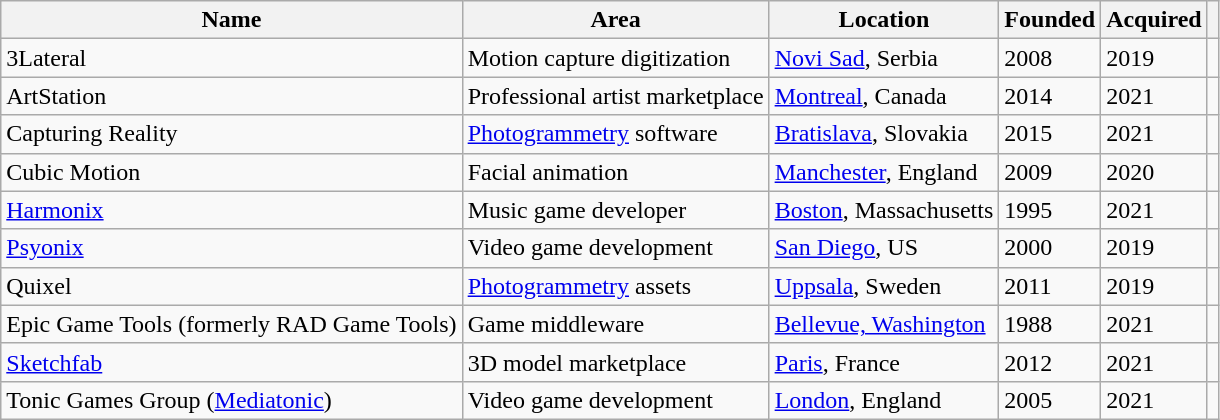<table class="wikitable sortable">
<tr>
<th>Name</th>
<th>Area</th>
<th>Location</th>
<th>Founded</th>
<th>Acquired</th>
<th></th>
</tr>
<tr>
<td>3Lateral</td>
<td>Motion capture digitization</td>
<td><a href='#'>Novi Sad</a>, Serbia</td>
<td>2008</td>
<td>2019</td>
<td></td>
</tr>
<tr>
<td>ArtStation</td>
<td>Professional artist marketplace</td>
<td><a href='#'>Montreal</a>, Canada</td>
<td>2014</td>
<td>2021</td>
<td></td>
</tr>
<tr>
<td>Capturing Reality</td>
<td><a href='#'>Photogrammetry</a> software</td>
<td><a href='#'>Bratislava</a>, Slovakia</td>
<td>2015</td>
<td>2021</td>
<td></td>
</tr>
<tr>
<td>Cubic Motion</td>
<td>Facial animation</td>
<td><a href='#'>Manchester</a>, England</td>
<td>2009</td>
<td>2020</td>
<td></td>
</tr>
<tr>
<td><a href='#'>Harmonix</a></td>
<td>Music game developer</td>
<td><a href='#'>Boston</a>, Massachusetts</td>
<td>1995</td>
<td>2021</td>
<td></td>
</tr>
<tr>
<td><a href='#'>Psyonix</a></td>
<td>Video game development</td>
<td><a href='#'>San Diego</a>, US</td>
<td>2000</td>
<td>2019</td>
<td></td>
</tr>
<tr>
<td>Quixel</td>
<td><a href='#'>Photogrammetry</a> assets</td>
<td><a href='#'>Uppsala</a>, Sweden</td>
<td>2011</td>
<td>2019</td>
<td></td>
</tr>
<tr>
<td>Epic Game Tools (formerly RAD Game Tools)</td>
<td>Game middleware</td>
<td><a href='#'>Bellevue, Washington</a></td>
<td>1988</td>
<td>2021</td>
<td></td>
</tr>
<tr>
<td><a href='#'>Sketchfab</a></td>
<td>3D model marketplace</td>
<td><a href='#'>Paris</a>, France</td>
<td>2012</td>
<td>2021</td>
<td></td>
</tr>
<tr>
<td>Tonic Games Group (<a href='#'>Mediatonic</a>)</td>
<td>Video game development</td>
<td><a href='#'>London</a>, England</td>
<td>2005</td>
<td>2021</td>
<td></td>
</tr>
</table>
